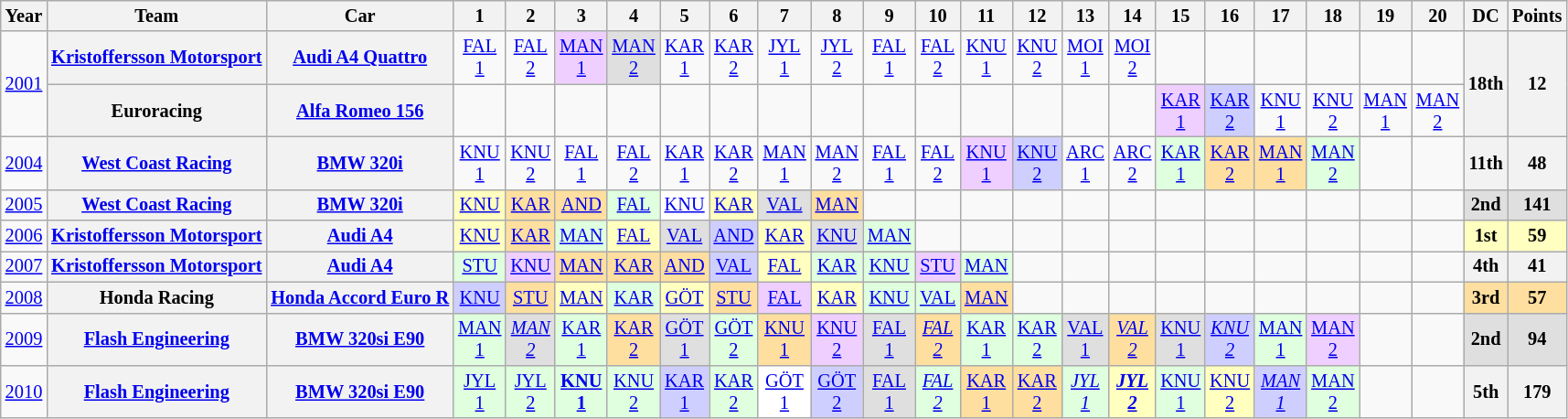<table class="wikitable" style="text-align:center; font-size:85%">
<tr>
<th>Year</th>
<th>Team</th>
<th>Car</th>
<th>1</th>
<th>2</th>
<th>3</th>
<th>4</th>
<th>5</th>
<th>6</th>
<th>7</th>
<th>8</th>
<th>9</th>
<th>10</th>
<th>11</th>
<th>12</th>
<th>13</th>
<th>14</th>
<th>15</th>
<th>16</th>
<th>17</th>
<th>18</th>
<th>19</th>
<th>20</th>
<th>DC</th>
<th>Points</th>
</tr>
<tr>
<td rowspan=2><a href='#'>2001</a></td>
<th><a href='#'>Kristoffersson Motorsport</a></th>
<th><a href='#'>Audi A4 Quattro</a></th>
<td><a href='#'>FAL<br>1</a></td>
<td><a href='#'>FAL<br>2</a></td>
<td style="background:#EFCFFF;"><a href='#'>MAN<br>1</a><br></td>
<td style="background:#DFDFDF;"><a href='#'>MAN<br>2</a><br></td>
<td><a href='#'>KAR<br>1</a></td>
<td><a href='#'>KAR<br>2</a></td>
<td><a href='#'>JYL<br>1</a></td>
<td><a href='#'>JYL<br>2</a></td>
<td><a href='#'>FAL<br>1</a></td>
<td><a href='#'>FAL<br>2</a></td>
<td><a href='#'>KNU<br>1</a></td>
<td><a href='#'>KNU<br>2</a></td>
<td><a href='#'>MOI<br>1</a></td>
<td><a href='#'>MOI<br>2</a></td>
<td></td>
<td></td>
<td></td>
<td></td>
<td></td>
<td></td>
<th rowspan=2>18th</th>
<th rowspan=2>12</th>
</tr>
<tr>
<th>Euroracing</th>
<th><a href='#'>Alfa Romeo 156</a></th>
<td></td>
<td></td>
<td></td>
<td></td>
<td></td>
<td></td>
<td></td>
<td></td>
<td></td>
<td></td>
<td></td>
<td></td>
<td></td>
<td></td>
<td style="background:#EFCFFF;"><a href='#'>KAR<br>1</a><br></td>
<td style="background:#CFCFFF;"><a href='#'>KAR<br>2</a><br></td>
<td><a href='#'>KNU<br>1</a></td>
<td><a href='#'>KNU<br>2</a></td>
<td><a href='#'>MAN<br>1</a></td>
<td><a href='#'>MAN<br>2</a></td>
</tr>
<tr>
<td><a href='#'>2004</a></td>
<th><a href='#'>West Coast Racing</a></th>
<th><a href='#'>BMW 320i</a></th>
<td><a href='#'>KNU<br>1</a></td>
<td><a href='#'>KNU<br>2</a></td>
<td><a href='#'>FAL<br>1</a></td>
<td><a href='#'>FAL<br>2</a></td>
<td><a href='#'>KAR<br>1</a></td>
<td><a href='#'>KAR<br>2</a></td>
<td><a href='#'>MAN<br>1</a></td>
<td><a href='#'>MAN<br>2</a></td>
<td><a href='#'>FAL<br>1</a></td>
<td><a href='#'>FAL<br>2</a></td>
<td style="background:#EFCFFF;"><a href='#'>KNU<br>1</a><br></td>
<td style="background:#CFCFFF;"><a href='#'>KNU<br>2</a><br></td>
<td><a href='#'>ARC<br>1</a></td>
<td><a href='#'>ARC<br>2</a></td>
<td style="background:#DFFFDF;"><a href='#'>KAR<br>1</a><br></td>
<td style="background:#FFDF9F;"><a href='#'>KAR<br>2</a><br></td>
<td style="background:#FFDF9F;"><a href='#'>MAN<br>1</a><br></td>
<td style="background:#DFFFDF;"><a href='#'>MAN<br>2</a><br></td>
<td></td>
<td></td>
<th>11th</th>
<th>48</th>
</tr>
<tr>
<td><a href='#'>2005</a></td>
<th><a href='#'>West Coast Racing</a></th>
<th><a href='#'>BMW 320i</a></th>
<td style="background:#FFFFBF;"><a href='#'>KNU</a><br></td>
<td style="background:#FFDF9F;"><a href='#'>KAR</a><br></td>
<td style="background:#FFDF9F;"><a href='#'>AND</a><br></td>
<td style="background:#DFFFDF;"><a href='#'>FAL</a><br></td>
<td style="background:#FFFFFF;"><a href='#'>KNU</a><br></td>
<td style="background:#FFFFBF;"><a href='#'>KAR</a><br></td>
<td style="background:#DFDFDF;"><a href='#'>VAL</a><br></td>
<td style="background:#FFDF9F;"><a href='#'>MAN</a><br></td>
<td></td>
<td></td>
<td></td>
<td></td>
<td></td>
<td></td>
<td></td>
<td></td>
<td></td>
<td></td>
<td></td>
<td></td>
<th style="background:#DFDFDF;">2nd</th>
<th style="background:#DFDFDF;">141</th>
</tr>
<tr>
<td><a href='#'>2006</a></td>
<th><a href='#'>Kristoffersson Motorsport</a></th>
<th><a href='#'>Audi A4</a></th>
<td style="background:#FFFFBF;"><a href='#'>KNU</a><br></td>
<td style="background:#FFDF9F;"><a href='#'>KAR</a><br></td>
<td style="background:#DFFFDF;"><a href='#'>MAN</a><br></td>
<td style="background:#FFFFBF;"><a href='#'>FAL</a><br></td>
<td style="background:#DFDFDF;"><a href='#'>VAL</a><br></td>
<td style="background:#CFCFFF;"><a href='#'>AND</a><br></td>
<td style="background:#FFFFBF;"><a href='#'>KAR</a><br></td>
<td style="background:#DFDFDF;"><a href='#'>KNU</a><br></td>
<td style="background:#DFFFDF;"><a href='#'>MAN</a><br></td>
<td></td>
<td></td>
<td></td>
<td></td>
<td></td>
<td></td>
<td></td>
<td></td>
<td></td>
<td></td>
<td></td>
<th style="background:#FFFFBF;">1st</th>
<th style="background:#FFFFBF;">59</th>
</tr>
<tr>
<td><a href='#'>2007</a></td>
<th><a href='#'>Kristoffersson Motorsport</a></th>
<th><a href='#'>Audi A4</a></th>
<td style="background:#DFFFDF;"><a href='#'>STU</a><br></td>
<td style="background:#EFCFFF;"><a href='#'>KNU</a><br></td>
<td style="background:#FFDF9F;"><a href='#'>MAN</a><br></td>
<td style="background:#FFDF9F;"><a href='#'>KAR</a><br></td>
<td style="background:#FFDF9F;"><a href='#'>AND</a><br></td>
<td style="background:#CFCFFF;"><a href='#'>VAL</a><br></td>
<td style="background:#FFFFBF;"><a href='#'>FAL</a><br></td>
<td style="background:#DFFFDF;"><a href='#'>KAR</a><br></td>
<td style="background:#DFFFDF;"><a href='#'>KNU</a><br></td>
<td style="background:#EFCFFF;"><a href='#'>STU</a><br></td>
<td style="background:#DFFFDF;"><a href='#'>MAN</a><br></td>
<td></td>
<td></td>
<td></td>
<td></td>
<td></td>
<td></td>
<td></td>
<td></td>
<td></td>
<th>4th</th>
<th>41</th>
</tr>
<tr>
<td><a href='#'>2008</a></td>
<th>Honda Racing</th>
<th><a href='#'>Honda Accord Euro R</a></th>
<td style="background:#CFCFFF;"><a href='#'>KNU</a><br></td>
<td style="background:#FFDF9F;"><a href='#'>STU</a><br></td>
<td style="background:#FFFFBF;"><a href='#'>MAN</a><br></td>
<td style="background:#DFFFDF;"><a href='#'>KAR</a><br></td>
<td style="background:#FFFFBF;"><a href='#'>GÖT</a><br></td>
<td style="background:#FFDF9F;"><a href='#'>STU</a><br></td>
<td style="background:#EFCFFF;"><a href='#'>FAL</a><br></td>
<td style="background:#FFFFBF;"><a href='#'>KAR</a><br></td>
<td style="background:#DFFFDF;"><a href='#'>KNU</a><br></td>
<td style="background:#DFFFDF;"><a href='#'>VAL</a><br></td>
<td style="background:#FFDF9F;"><a href='#'>MAN</a><br></td>
<td></td>
<td></td>
<td></td>
<td></td>
<td></td>
<td></td>
<td></td>
<td></td>
<td></td>
<th style="background:#FFDF9F;">3rd</th>
<th style="background:#FFDF9F;">57</th>
</tr>
<tr>
<td><a href='#'>2009</a></td>
<th><a href='#'>Flash Engineering</a></th>
<th><a href='#'>BMW 320si E90</a></th>
<td style="background:#DFFFDF;"><a href='#'>MAN<br>1</a><br></td>
<td style="background:#DFDFDF;"><em><a href='#'>MAN<br>2</a></em><br></td>
<td style="background:#DFFFDF;"><a href='#'>KAR<br>1</a><br></td>
<td style="background:#FFDF9F;"><a href='#'>KAR<br>2</a><br></td>
<td style="background:#DFDFDF;"><a href='#'>GÖT<br>1</a><br></td>
<td style="background:#DFFFDF;"><a href='#'>GÖT<br>2</a><br></td>
<td style="background:#FFDF9F;"><a href='#'>KNU<br>1</a><br></td>
<td style="background:#EFCFFF;"><a href='#'>KNU<br>2</a><br></td>
<td style="background:#DFDFDF;"><a href='#'>FAL<br>1</a><br></td>
<td style="background:#FFDF9F;"><em><a href='#'>FAL<br>2</a></em><br></td>
<td style="background:#DFFFDF;"><a href='#'>KAR<br>1</a><br></td>
<td style="background:#DFFFDF;"><a href='#'>KAR<br>2</a><br></td>
<td style="background:#DFDFDF;"><a href='#'>VAL<br>1</a><br></td>
<td style="background:#FFDF9F;"><em><a href='#'>VAL<br>2</a></em><br></td>
<td style="background:#DFDFDF;"><a href='#'>KNU<br>1</a><br></td>
<td style="background:#CFCFFF;"><em><a href='#'>KNU<br>2</a></em><br></td>
<td style="background:#DFFFDF;"><a href='#'>MAN<br>1</a><br></td>
<td style="background:#EFCFFF;"><a href='#'>MAN<br>2</a><br></td>
<td></td>
<td></td>
<th style="background:#DFDFDF;">2nd</th>
<th style="background:#DFDFDF;">94</th>
</tr>
<tr>
<td><a href='#'>2010</a></td>
<th><a href='#'>Flash Engineering</a></th>
<th><a href='#'>BMW 320si E90</a></th>
<td style="background:#DFFFDF;"><a href='#'>JYL<br>1</a><br></td>
<td style="background:#DFFFDF;"><a href='#'>JYL<br>2</a><br></td>
<td style="background:#DFFFDF;"><strong><a href='#'>KNU<br>1</a></strong><br></td>
<td style="background:#DFFFDF;"><a href='#'>KNU<br>2</a><br></td>
<td style="background:#CFCFFF;"><a href='#'>KAR<br>1</a><br></td>
<td style="background:#DFFFDF;"><a href='#'>KAR<br>2</a><br></td>
<td style="background:#FFFFFF;"><a href='#'>GÖT<br>1</a><br></td>
<td style="background:#CFCFFF;"><a href='#'>GÖT<br>2</a><br></td>
<td style="background:#DFDFDF;"><a href='#'>FAL<br>1</a><br></td>
<td style="background:#DFFFDF;"><em><a href='#'>FAL<br>2</a></em><br></td>
<td style="background:#FFDF9F;"><a href='#'>KAR<br>1</a><br></td>
<td style="background:#FFDF9F;"><a href='#'>KAR<br>2</a><br></td>
<td style="background:#DFFFDF;"><em><a href='#'>JYL<br>1</a></em><br></td>
<td style="background:#FFFFBF;"><strong><em><a href='#'>JYL<br>2</a></em></strong><br></td>
<td style="background:#DFFFDF;"><a href='#'>KNU<br>1</a><br></td>
<td style="background:#FFFFBF;"><a href='#'>KNU<br>2</a><br></td>
<td style="background:#CFCFFF;"><em><a href='#'>MAN<br>1</a></em><br></td>
<td style="background:#DFFFDF;"><a href='#'>MAN<br>2</a><br></td>
<td></td>
<td></td>
<th>5th</th>
<th>179</th>
</tr>
</table>
